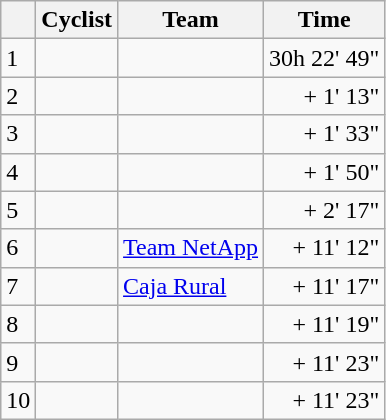<table class="wikitable">
<tr>
<th></th>
<th>Cyclist</th>
<th>Team</th>
<th>Time</th>
</tr>
<tr>
<td>1</td>
<td> </td>
<td></td>
<td align="right">30h 22' 49"</td>
</tr>
<tr>
<td>2</td>
<td></td>
<td></td>
<td align="right">+ 1' 13"</td>
</tr>
<tr>
<td>3</td>
<td></td>
<td></td>
<td align="right">+ 1' 33"</td>
</tr>
<tr>
<td>4</td>
<td></td>
<td></td>
<td align="right">+ 1' 50"</td>
</tr>
<tr>
<td>5</td>
<td></td>
<td></td>
<td align="right">+ 2' 17"</td>
</tr>
<tr>
<td>6</td>
<td></td>
<td><a href='#'>Team NetApp</a></td>
<td align="right">+ 11' 12"</td>
</tr>
<tr>
<td>7</td>
<td></td>
<td><a href='#'>Caja Rural</a></td>
<td align="right">+ 11' 17"</td>
</tr>
<tr>
<td>8</td>
<td></td>
<td></td>
<td align="right">+ 11' 19"</td>
</tr>
<tr>
<td>9</td>
<td></td>
<td></td>
<td align="right">+ 11' 23"</td>
</tr>
<tr>
<td>10</td>
<td></td>
<td></td>
<td align="right">+ 11' 23"</td>
</tr>
</table>
